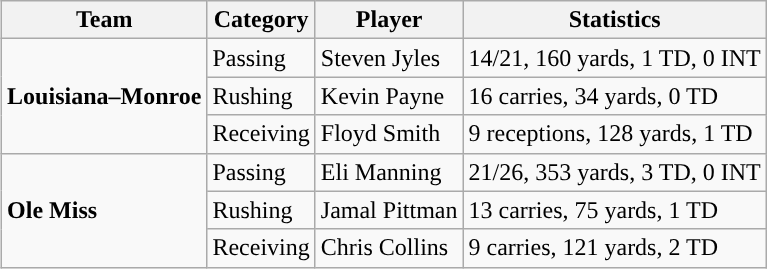<table class="wikitable" style="float: right;">
<tr>
<th>Team</th>
<th>Category</th>
<th>Player</th>
<th>Statistics</th>
</tr>
<tr>
<td rowspan=3><strong>Louisiana–Monroe</strong></td>
<td>Passing</td>
<td>Steven Jyles</td>
<td>14/21, 160 yards, 1 TD, 0 INT</td>
</tr>
<tr>
<td>Rushing</td>
<td>Kevin Payne</td>
<td>16 carries, 34 yards, 0 TD</td>
</tr>
<tr>
<td>Receiving</td>
<td>Floyd Smith</td>
<td>9 receptions, 128 yards, 1 TD</td>
</tr>
<tr>
<td rowspan=3><strong>Ole Miss</strong></td>
<td>Passing</td>
<td>Eli Manning</td>
<td>21/26, 353 yards, 3 TD, 0 INT</td>
</tr>
<tr>
<td>Rushing</td>
<td>Jamal Pittman</td>
<td>13 carries, 75 yards, 1 TD</td>
</tr>
<tr>
<td>Receiving</td>
<td>Chris Collins</td>
<td>9 carries, 121 yards, 2 TD</td>
</tr>
</table>
